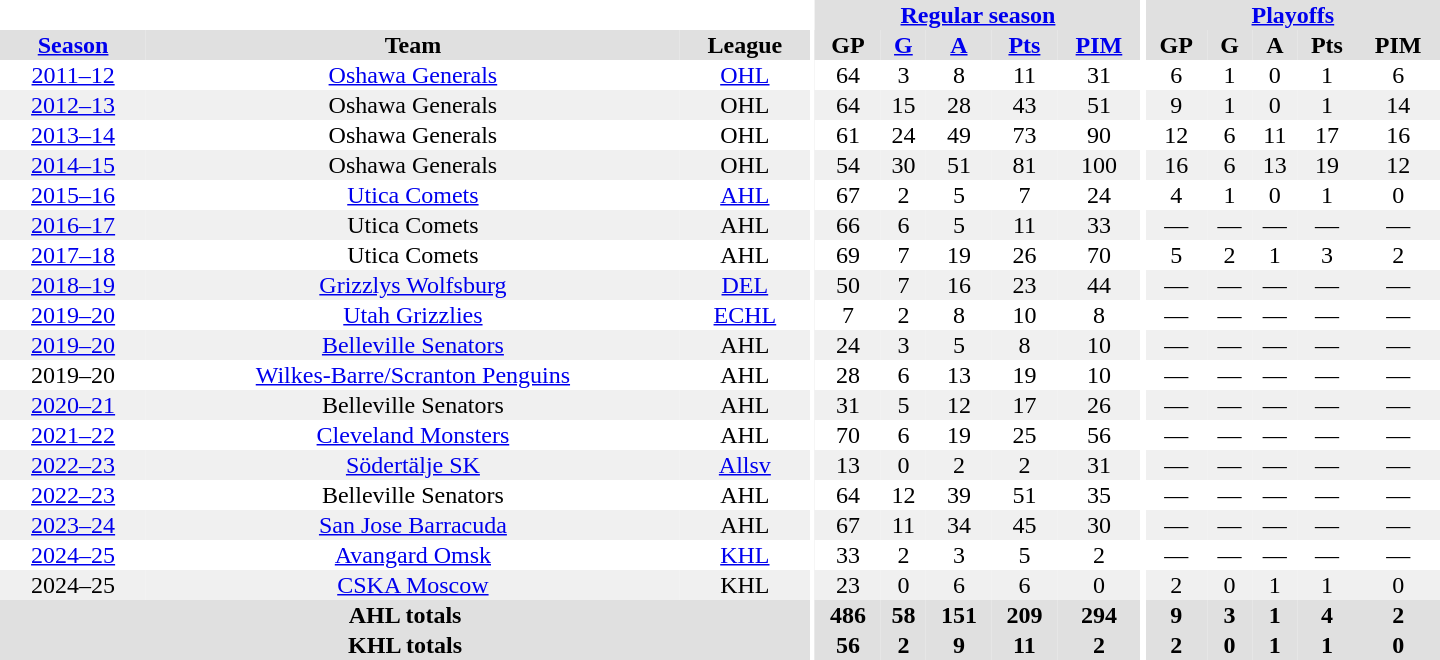<table border="0" cellpadding="1" cellspacing="0" style="text-align:center; width:60em">
<tr bgcolor="#e0e0e0">
<th colspan="3" bgcolor="#ffffff"></th>
<th rowspan="99" bgcolor="#ffffff"></th>
<th colspan="5"><a href='#'>Regular season</a></th>
<th rowspan="99" bgcolor="#ffffff"></th>
<th colspan="5"><a href='#'>Playoffs</a></th>
</tr>
<tr bgcolor="#e0e0e0">
<th><a href='#'>Season</a></th>
<th>Team</th>
<th>League</th>
<th>GP</th>
<th><a href='#'>G</a></th>
<th><a href='#'>A</a></th>
<th><a href='#'>Pts</a></th>
<th><a href='#'>PIM</a></th>
<th>GP</th>
<th>G</th>
<th>A</th>
<th>Pts</th>
<th>PIM</th>
</tr>
<tr>
<td><a href='#'>2011–12</a></td>
<td><a href='#'>Oshawa Generals</a></td>
<td><a href='#'>OHL</a></td>
<td>64</td>
<td>3</td>
<td>8</td>
<td>11</td>
<td>31</td>
<td>6</td>
<td>1</td>
<td>0</td>
<td>1</td>
<td>6</td>
</tr>
<tr bgcolor="#f0f0f0">
<td><a href='#'>2012–13</a></td>
<td>Oshawa Generals</td>
<td>OHL</td>
<td>64</td>
<td>15</td>
<td>28</td>
<td>43</td>
<td>51</td>
<td>9</td>
<td>1</td>
<td>0</td>
<td>1</td>
<td>14</td>
</tr>
<tr>
<td><a href='#'>2013–14</a></td>
<td>Oshawa Generals</td>
<td>OHL</td>
<td>61</td>
<td>24</td>
<td>49</td>
<td>73</td>
<td>90</td>
<td>12</td>
<td>6</td>
<td>11</td>
<td>17</td>
<td>16</td>
</tr>
<tr bgcolor="#f0f0f0">
<td><a href='#'>2014–15</a></td>
<td>Oshawa Generals</td>
<td>OHL</td>
<td>54</td>
<td>30</td>
<td>51</td>
<td>81</td>
<td>100</td>
<td>16</td>
<td>6</td>
<td>13</td>
<td>19</td>
<td>12</td>
</tr>
<tr>
<td><a href='#'>2015–16</a></td>
<td><a href='#'>Utica Comets</a></td>
<td><a href='#'>AHL</a></td>
<td>67</td>
<td>2</td>
<td>5</td>
<td>7</td>
<td>24</td>
<td>4</td>
<td>1</td>
<td>0</td>
<td>1</td>
<td>0</td>
</tr>
<tr bgcolor="#f0f0f0">
<td><a href='#'>2016–17</a></td>
<td>Utica Comets</td>
<td>AHL</td>
<td>66</td>
<td>6</td>
<td>5</td>
<td>11</td>
<td>33</td>
<td>—</td>
<td>—</td>
<td>—</td>
<td>—</td>
<td>—</td>
</tr>
<tr>
<td><a href='#'>2017–18</a></td>
<td>Utica Comets</td>
<td>AHL</td>
<td>69</td>
<td>7</td>
<td>19</td>
<td>26</td>
<td>70</td>
<td>5</td>
<td>2</td>
<td>1</td>
<td>3</td>
<td>2</td>
</tr>
<tr bgcolor="#f0f0f0">
<td><a href='#'>2018–19</a></td>
<td><a href='#'>Grizzlys Wolfsburg</a></td>
<td><a href='#'>DEL</a></td>
<td>50</td>
<td>7</td>
<td>16</td>
<td>23</td>
<td>44</td>
<td>—</td>
<td>—</td>
<td>—</td>
<td>—</td>
<td>—</td>
</tr>
<tr>
<td><a href='#'>2019–20</a></td>
<td><a href='#'>Utah Grizzlies</a></td>
<td><a href='#'>ECHL</a></td>
<td>7</td>
<td>2</td>
<td>8</td>
<td>10</td>
<td>8</td>
<td>—</td>
<td>—</td>
<td>—</td>
<td>—</td>
<td>—</td>
</tr>
<tr bgcolor="#f0f0f0">
<td><a href='#'>2019–20</a></td>
<td><a href='#'>Belleville Senators</a></td>
<td>AHL</td>
<td>24</td>
<td>3</td>
<td>5</td>
<td>8</td>
<td>10</td>
<td>—</td>
<td>—</td>
<td>—</td>
<td>—</td>
<td>—</td>
</tr>
<tr>
<td>2019–20</td>
<td><a href='#'>Wilkes-Barre/Scranton Penguins</a></td>
<td>AHL</td>
<td>28</td>
<td>6</td>
<td>13</td>
<td>19</td>
<td>10</td>
<td>—</td>
<td>—</td>
<td>—</td>
<td>—</td>
<td>—</td>
</tr>
<tr bgcolor="#f0f0f0">
<td><a href='#'>2020–21</a></td>
<td>Belleville Senators</td>
<td>AHL</td>
<td>31</td>
<td>5</td>
<td>12</td>
<td>17</td>
<td>26</td>
<td>—</td>
<td>—</td>
<td>—</td>
<td>—</td>
<td>—</td>
</tr>
<tr>
<td><a href='#'>2021–22</a></td>
<td><a href='#'>Cleveland Monsters</a></td>
<td>AHL</td>
<td>70</td>
<td>6</td>
<td>19</td>
<td>25</td>
<td>56</td>
<td>—</td>
<td>—</td>
<td>—</td>
<td>—</td>
<td>—</td>
</tr>
<tr bgcolor="#f0f0f0">
<td><a href='#'>2022–23</a></td>
<td><a href='#'>Södertälje SK</a></td>
<td><a href='#'>Allsv</a></td>
<td>13</td>
<td>0</td>
<td>2</td>
<td>2</td>
<td>31</td>
<td>—</td>
<td>—</td>
<td>—</td>
<td>—</td>
<td>—</td>
</tr>
<tr>
<td><a href='#'>2022–23</a></td>
<td>Belleville Senators</td>
<td>AHL</td>
<td>64</td>
<td>12</td>
<td>39</td>
<td>51</td>
<td>35</td>
<td>—</td>
<td>—</td>
<td>—</td>
<td>—</td>
<td>—</td>
</tr>
<tr bgcolor="#f0f0f0">
<td><a href='#'>2023–24</a></td>
<td><a href='#'>San Jose Barracuda</a></td>
<td>AHL</td>
<td>67</td>
<td>11</td>
<td>34</td>
<td>45</td>
<td>30</td>
<td>—</td>
<td>—</td>
<td>—</td>
<td>—</td>
<td>—</td>
</tr>
<tr>
<td><a href='#'>2024–25</a></td>
<td><a href='#'>Avangard Omsk</a></td>
<td><a href='#'>KHL</a></td>
<td>33</td>
<td>2</td>
<td>3</td>
<td>5</td>
<td>2</td>
<td>—</td>
<td>—</td>
<td>—</td>
<td>—</td>
<td>—</td>
</tr>
<tr bgcolor="#f0f0f0">
<td>2024–25</td>
<td><a href='#'>CSKA Moscow</a></td>
<td>KHL</td>
<td>23</td>
<td>0</td>
<td>6</td>
<td>6</td>
<td>0</td>
<td>2</td>
<td>0</td>
<td>1</td>
<td>1</td>
<td>0</td>
</tr>
<tr bgcolor="#e0e0e0">
<th colspan="3">AHL totals</th>
<th>486</th>
<th>58</th>
<th>151</th>
<th>209</th>
<th>294</th>
<th>9</th>
<th>3</th>
<th>1</th>
<th>4</th>
<th>2</th>
</tr>
<tr bgcolor="#e0e0e0">
<th colspan="3">KHL totals</th>
<th>56</th>
<th>2</th>
<th>9</th>
<th>11</th>
<th>2</th>
<th>2</th>
<th>0</th>
<th>1</th>
<th>1</th>
<th>0</th>
</tr>
</table>
